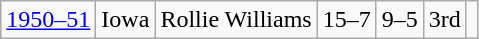<table class="wikitable" style="text-align:center">
<tr>
<td><a href='#'>1950–51</a></td>
<td>Iowa</td>
<td>Rollie Williams</td>
<td>15–7</td>
<td>9–5</td>
<td>3rd</td>
<td></td>
</tr>
</table>
